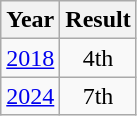<table class="wikitable" style="text-align:center">
<tr>
<th>Year</th>
<th>Result</th>
</tr>
<tr>
<td><a href='#'>2018</a></td>
<td>4th</td>
</tr>
<tr>
<td><a href='#'>2024</a></td>
<td>7th</td>
</tr>
</table>
